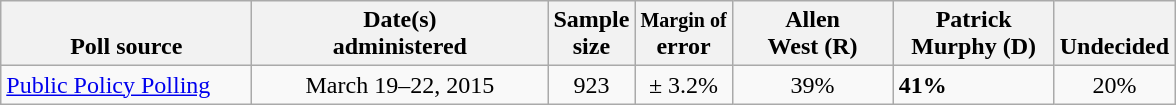<table class="wikitable">
<tr valign= bottom>
<th style="width:160px;">Poll source</th>
<th style="width:190px;">Date(s)<br>administered</th>
<th class=small>Sample<br>size</th>
<th><small>Margin of</small><br>error</th>
<th style="width:100px;">Allen<br>West (R)</th>
<th style="width:100px;">Patrick<br>Murphy (D)</th>
<th>Undecided</th>
</tr>
<tr>
<td><a href='#'>Public Policy Polling</a></td>
<td align=center>March 19–22, 2015</td>
<td align=center>923</td>
<td align=center>± 3.2%</td>
<td align=center>39%</td>
<td><strong>41%</strong></td>
<td align=center>20%</td>
</tr>
</table>
